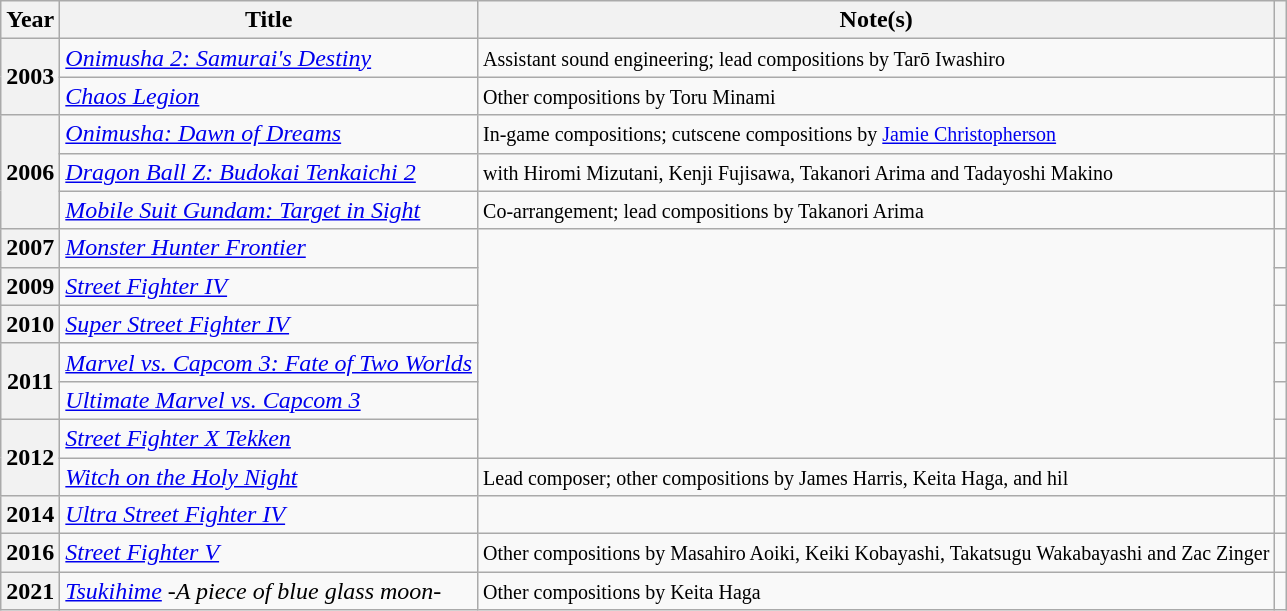<table class="wikitable sortable">
<tr>
<th>Year</th>
<th>Title</th>
<th class="unsortable">Note(s)</th>
<th class="unsortable"></th>
</tr>
<tr>
<th rowspan="2">2003</th>
<td><em><a href='#'>Onimusha 2: Samurai's Destiny</a></em></td>
<td><small>Assistant sound engineering; lead compositions by Tarō Iwashiro</small></td>
<td></td>
</tr>
<tr>
<td><em><a href='#'>Chaos Legion</a></em></td>
<td><small>Other compositions by Toru Minami</small></td>
<td></td>
</tr>
<tr>
<th rowspan="3">2006</th>
<td><em><a href='#'>Onimusha: Dawn of Dreams</a></em></td>
<td><small>In-game compositions; cutscene compositions by <a href='#'>Jamie Christopherson</a></small></td>
<td></td>
</tr>
<tr>
<td><em><a href='#'>Dragon Ball Z: Budokai Tenkaichi 2</a></em></td>
<td><small>with Hiromi Mizutani, Kenji Fujisawa, Takanori Arima and Tadayoshi Makino</small></td>
<td></td>
</tr>
<tr>
<td><em><a href='#'>Mobile Suit Gundam: Target in Sight</a></em></td>
<td><small>Co-arrangement; lead compositions by Takanori Arima</small></td>
<td></td>
</tr>
<tr>
<th>2007</th>
<td><em><a href='#'>Monster Hunter Frontier</a></em></td>
<td rowspan="6"></td>
<td></td>
</tr>
<tr>
<th>2009</th>
<td><em><a href='#'>Street Fighter IV</a></em></td>
<td></td>
</tr>
<tr>
<th>2010</th>
<td><em><a href='#'>Super Street Fighter IV</a></em></td>
<td></td>
</tr>
<tr>
<th rowspan="2">2011</th>
<td><em><a href='#'>Marvel vs. Capcom 3: Fate of Two Worlds</a></em></td>
<td></td>
</tr>
<tr>
<td><em><a href='#'>Ultimate Marvel vs. Capcom 3</a></em></td>
<td></td>
</tr>
<tr>
<th rowspan="2">2012</th>
<td><em><a href='#'>Street Fighter X Tekken</a></em></td>
<td></td>
</tr>
<tr>
<td><em><a href='#'>Witch on the Holy Night</a></em></td>
<td><small>Lead composer; other compositions by James Harris, Keita Haga, and hil</small></td>
<td></td>
</tr>
<tr>
<th>2014</th>
<td><em><a href='#'>Ultra Street Fighter IV</a></em></td>
<td></td>
<td></td>
</tr>
<tr>
<th>2016</th>
<td><em><a href='#'>Street Fighter V</a></em></td>
<td><small>Other compositions by Masahiro Aoiki, Keiki Kobayashi, Takatsugu Wakabayashi and Zac Zinger</small></td>
<td></td>
</tr>
<tr>
<th>2021</th>
<td><em><a href='#'>Tsukihime</a> -A piece of blue glass moon-</em></td>
<td><small>Other compositions by Keita Haga</small></td>
<td></td>
</tr>
</table>
